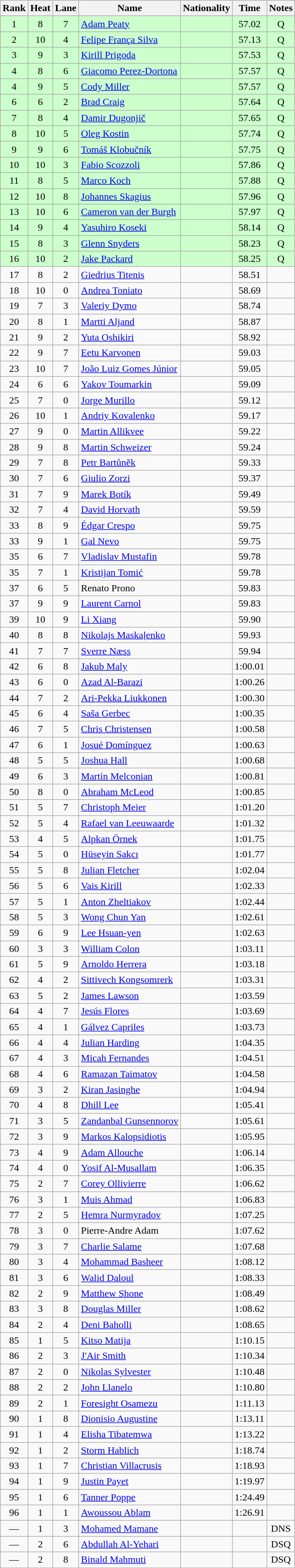<table class="wikitable sortable" style="text-align:center">
<tr>
<th>Rank</th>
<th>Heat</th>
<th>Lane</th>
<th>Name</th>
<th>Nationality</th>
<th>Time</th>
<th>Notes</th>
</tr>
<tr bgcolor=ccffcc>
<td>1</td>
<td>8</td>
<td>7</td>
<td align=left><a href='#'>Adam Peaty</a></td>
<td align=left></td>
<td>57.02</td>
<td>Q</td>
</tr>
<tr bgcolor=ccffcc>
<td>2</td>
<td>10</td>
<td>4</td>
<td align=left><a href='#'>Felipe França Silva</a></td>
<td align=left></td>
<td>57.13</td>
<td>Q</td>
</tr>
<tr bgcolor=ccffcc>
<td>3</td>
<td>9</td>
<td>3</td>
<td align=left><a href='#'>Kirill Prigoda</a></td>
<td align=left></td>
<td>57.53</td>
<td>Q</td>
</tr>
<tr bgcolor=ccffcc>
<td>4</td>
<td>8</td>
<td>6</td>
<td align=left><a href='#'>Giacomo Perez-Dortona</a></td>
<td align=left></td>
<td>57.57</td>
<td>Q</td>
</tr>
<tr bgcolor=ccffcc>
<td>4</td>
<td>9</td>
<td>5</td>
<td align=left><a href='#'>Cody Miller</a></td>
<td align=left></td>
<td>57.57</td>
<td>Q</td>
</tr>
<tr bgcolor=ccffcc>
<td>6</td>
<td>6</td>
<td>2</td>
<td align=left><a href='#'>Brad Craig</a></td>
<td align=left></td>
<td>57.64</td>
<td>Q</td>
</tr>
<tr bgcolor=ccffcc>
<td>7</td>
<td>8</td>
<td>4</td>
<td align=left><a href='#'>Damir Dugonjič</a></td>
<td align=left></td>
<td>57.65</td>
<td>Q</td>
</tr>
<tr bgcolor=ccffcc>
<td>8</td>
<td>10</td>
<td>5</td>
<td align=left><a href='#'>Oleg Kostin</a></td>
<td align=left></td>
<td>57.74</td>
<td>Q</td>
</tr>
<tr bgcolor=ccffcc>
<td>9</td>
<td>9</td>
<td>6</td>
<td align=left><a href='#'>Tomáš Klobučník</a></td>
<td align=left></td>
<td>57.75</td>
<td>Q</td>
</tr>
<tr bgcolor=ccffcc>
<td>10</td>
<td>10</td>
<td>3</td>
<td align=left><a href='#'>Fabio Scozzoli</a></td>
<td align=left></td>
<td>57.86</td>
<td>Q</td>
</tr>
<tr bgcolor=ccffcc>
<td>11</td>
<td>8</td>
<td>5</td>
<td align=left><a href='#'>Marco Koch</a></td>
<td align=left></td>
<td>57.88</td>
<td>Q</td>
</tr>
<tr bgcolor=ccffcc>
<td>12</td>
<td>10</td>
<td>8</td>
<td align=left><a href='#'>Johannes Skagius</a></td>
<td align=left></td>
<td>57.96</td>
<td>Q</td>
</tr>
<tr bgcolor=ccffcc>
<td>13</td>
<td>10</td>
<td>6</td>
<td align=left><a href='#'>Cameron van der Burgh</a></td>
<td align=left></td>
<td>57.97</td>
<td>Q</td>
</tr>
<tr bgcolor=ccffcc>
<td>14</td>
<td>9</td>
<td>4</td>
<td align=left><a href='#'>Yasuhiro Koseki</a></td>
<td align=left></td>
<td>58.14</td>
<td>Q</td>
</tr>
<tr bgcolor=ccffcc>
<td>15</td>
<td>8</td>
<td>3</td>
<td align=left><a href='#'>Glenn Snyders</a></td>
<td align=left></td>
<td>58.23</td>
<td>Q</td>
</tr>
<tr bgcolor=ccffcc>
<td>16</td>
<td>10</td>
<td>2</td>
<td align=left><a href='#'>Jake Packard</a></td>
<td align=left></td>
<td>58.25</td>
<td>Q</td>
</tr>
<tr>
<td>17</td>
<td>8</td>
<td>2</td>
<td align=left><a href='#'>Giedrius Titenis</a></td>
<td align=left></td>
<td>58.51</td>
<td></td>
</tr>
<tr>
<td>18</td>
<td>10</td>
<td>0</td>
<td align=left><a href='#'>Andrea Toniato</a></td>
<td align=left></td>
<td>58.69</td>
<td></td>
</tr>
<tr>
<td>19</td>
<td>7</td>
<td>3</td>
<td align=left><a href='#'>Valeriy Dymo</a></td>
<td align=left></td>
<td>58.74</td>
<td></td>
</tr>
<tr>
<td>20</td>
<td>8</td>
<td>1</td>
<td align=left><a href='#'>Martti Aljand</a></td>
<td align=left></td>
<td>58.87</td>
<td></td>
</tr>
<tr>
<td>21</td>
<td>9</td>
<td>2</td>
<td align=left><a href='#'>Yuta Oshikiri</a></td>
<td align=left></td>
<td>58.92</td>
<td></td>
</tr>
<tr>
<td>22</td>
<td>9</td>
<td>7</td>
<td align=left><a href='#'>Eetu Karvonen</a></td>
<td align=left></td>
<td>59.03</td>
<td></td>
</tr>
<tr>
<td>23</td>
<td>10</td>
<td>7</td>
<td align=left><a href='#'>João Luiz Gomes Júnior</a></td>
<td align=left></td>
<td>59.05</td>
<td></td>
</tr>
<tr>
<td>24</td>
<td>6</td>
<td>6</td>
<td align=left><a href='#'>Yakov Toumarkin</a></td>
<td align=left></td>
<td>59.09</td>
<td></td>
</tr>
<tr>
<td>25</td>
<td>7</td>
<td>0</td>
<td align=left><a href='#'>Jorge Murillo</a></td>
<td align=left></td>
<td>59.12</td>
<td></td>
</tr>
<tr>
<td>26</td>
<td>10</td>
<td>1</td>
<td align=left><a href='#'>Andriy Kovalenko</a></td>
<td align=left></td>
<td>59.17</td>
<td></td>
</tr>
<tr>
<td>27</td>
<td>9</td>
<td>0</td>
<td align=left><a href='#'>Martin Allikvee</a></td>
<td align=left></td>
<td>59.22</td>
<td></td>
</tr>
<tr>
<td>28</td>
<td>9</td>
<td>8</td>
<td align=left><a href='#'>Martin Schweizer</a></td>
<td align=left></td>
<td>59.24</td>
<td></td>
</tr>
<tr>
<td>29</td>
<td>7</td>
<td>8</td>
<td align=left><a href='#'>Petr Bartůněk</a></td>
<td align=left></td>
<td>59.33</td>
<td></td>
</tr>
<tr>
<td>30</td>
<td>7</td>
<td>6</td>
<td align=left><a href='#'>Giulio Zorzi</a></td>
<td align=left></td>
<td>59.37</td>
<td></td>
</tr>
<tr>
<td>31</td>
<td>7</td>
<td>9</td>
<td align=left><a href='#'>Marek Botík</a></td>
<td align=left></td>
<td>59.49</td>
<td></td>
</tr>
<tr>
<td>32</td>
<td>7</td>
<td>4</td>
<td align=left><a href='#'>David Horvath</a></td>
<td align=left></td>
<td>59.59</td>
<td></td>
</tr>
<tr>
<td>33</td>
<td>8</td>
<td>9</td>
<td align=left><a href='#'>Édgar Crespo</a></td>
<td align=left></td>
<td>59.75</td>
<td></td>
</tr>
<tr>
<td>33</td>
<td>9</td>
<td>1</td>
<td align=left><a href='#'>Gal Nevo</a></td>
<td align=left></td>
<td>59.75</td>
<td></td>
</tr>
<tr>
<td>35</td>
<td>6</td>
<td>7</td>
<td align=left><a href='#'>Vladislav Mustafin</a></td>
<td align=left></td>
<td>59.78</td>
<td></td>
</tr>
<tr>
<td>35</td>
<td>7</td>
<td>1</td>
<td align=left><a href='#'>Kristijan Tomić</a></td>
<td align=left></td>
<td>59.78</td>
<td></td>
</tr>
<tr>
<td>37</td>
<td>6</td>
<td>5</td>
<td align=left>Renato Prono</td>
<td align=left></td>
<td>59.83</td>
<td></td>
</tr>
<tr>
<td>37</td>
<td>9</td>
<td>9</td>
<td align=left><a href='#'>Laurent Carnol</a></td>
<td align=left></td>
<td>59.83</td>
<td></td>
</tr>
<tr>
<td>39</td>
<td>10</td>
<td>9</td>
<td align=left><a href='#'>Li Xiang</a></td>
<td align=left></td>
<td>59.90</td>
<td></td>
</tr>
<tr>
<td>40</td>
<td>8</td>
<td>8</td>
<td align=left><a href='#'>Nikolajs Maskaļenko</a></td>
<td align=left></td>
<td>59.93</td>
<td></td>
</tr>
<tr>
<td>41</td>
<td>7</td>
<td>7</td>
<td align=left><a href='#'>Sverre Næss</a></td>
<td align=left></td>
<td>59.94</td>
<td></td>
</tr>
<tr>
<td>42</td>
<td>6</td>
<td>8</td>
<td align=left><a href='#'>Jakub Maly</a></td>
<td align=left></td>
<td>1:00.01</td>
<td></td>
</tr>
<tr>
<td>43</td>
<td>6</td>
<td>0</td>
<td align=left><a href='#'>Azad Al-Barazi</a></td>
<td align=left></td>
<td>1:00.26</td>
<td></td>
</tr>
<tr>
<td>44</td>
<td>7</td>
<td>2</td>
<td align=left><a href='#'>Ari-Pekka Liukkonen</a></td>
<td align=left></td>
<td>1:00.30</td>
<td></td>
</tr>
<tr>
<td>45</td>
<td>6</td>
<td>4</td>
<td align=left><a href='#'>Saša Gerbec</a></td>
<td align=left></td>
<td>1:00.35</td>
<td></td>
</tr>
<tr>
<td>46</td>
<td>7</td>
<td>5</td>
<td align=left><a href='#'>Chris Christensen</a></td>
<td align=left></td>
<td>1:00.58</td>
<td></td>
</tr>
<tr>
<td>47</td>
<td>6</td>
<td>1</td>
<td align=left><a href='#'>Josué Domínguez</a></td>
<td align=left></td>
<td>1:00.63</td>
<td></td>
</tr>
<tr>
<td>48</td>
<td>5</td>
<td>5</td>
<td align=left><a href='#'>Joshua Hall</a></td>
<td align=left></td>
<td>1:00.68</td>
<td></td>
</tr>
<tr>
<td>49</td>
<td>6</td>
<td>3</td>
<td align=left><a href='#'>Martín Melconian</a></td>
<td align=left></td>
<td>1:00.81</td>
<td></td>
</tr>
<tr>
<td>50</td>
<td>8</td>
<td>0</td>
<td align=left><a href='#'>Abraham McLeod</a></td>
<td align=left></td>
<td>1:00.85</td>
<td></td>
</tr>
<tr>
<td>51</td>
<td>5</td>
<td>7</td>
<td align=left><a href='#'>Christoph Meier</a></td>
<td align=left></td>
<td>1:01.20</td>
<td></td>
</tr>
<tr>
<td>52</td>
<td>5</td>
<td>4</td>
<td align=left><a href='#'>Rafael van Leeuwaarde</a></td>
<td align=left></td>
<td>1:01.32</td>
<td></td>
</tr>
<tr>
<td>53</td>
<td>4</td>
<td>5</td>
<td align=left><a href='#'>Alpkan Örnek</a></td>
<td align=left></td>
<td>1:01.75</td>
<td></td>
</tr>
<tr>
<td>54</td>
<td>5</td>
<td>0</td>
<td align=left><a href='#'>Hüseyin Sakcı</a></td>
<td align=left></td>
<td>1:01.77</td>
<td></td>
</tr>
<tr>
<td>55</td>
<td>5</td>
<td>8</td>
<td align=left><a href='#'>Julian Fletcher</a></td>
<td align=left></td>
<td>1:02.04</td>
<td></td>
</tr>
<tr>
<td>56</td>
<td>5</td>
<td>6</td>
<td align=left><a href='#'>Vais Kirill</a></td>
<td align=left></td>
<td>1:02.33</td>
<td></td>
</tr>
<tr>
<td>57</td>
<td>5</td>
<td>1</td>
<td align=left><a href='#'>Anton Zheltiakov</a></td>
<td align=left></td>
<td>1:02.44</td>
<td></td>
</tr>
<tr>
<td>58</td>
<td>5</td>
<td>3</td>
<td align=left><a href='#'>Wong Chun Yan</a></td>
<td align=left></td>
<td>1:02.61</td>
<td></td>
</tr>
<tr>
<td>59</td>
<td>6</td>
<td>9</td>
<td align=left><a href='#'>Lee Hsuan-yen</a></td>
<td align=left></td>
<td>1:02.63</td>
<td></td>
</tr>
<tr>
<td>60</td>
<td>3</td>
<td>3</td>
<td align=left><a href='#'>William Colon</a></td>
<td align=left></td>
<td>1:03.11</td>
<td></td>
</tr>
<tr>
<td>61</td>
<td>5</td>
<td>9</td>
<td align=left><a href='#'>Arnoldo Herrera</a></td>
<td align=left></td>
<td>1:03.18</td>
<td></td>
</tr>
<tr>
<td>62</td>
<td>4</td>
<td>2</td>
<td align=left><a href='#'>Sittivech Kongsomrerk</a></td>
<td align=left></td>
<td>1:03.31</td>
<td></td>
</tr>
<tr>
<td>63</td>
<td>5</td>
<td>2</td>
<td align=left><a href='#'>James Lawson</a></td>
<td align=left></td>
<td>1:03.59</td>
<td></td>
</tr>
<tr>
<td>64</td>
<td>4</td>
<td>7</td>
<td align=left><a href='#'>Jesús Flores</a></td>
<td align=left></td>
<td>1:03.69</td>
<td></td>
</tr>
<tr>
<td>65</td>
<td>4</td>
<td>1</td>
<td align=left><a href='#'>Gálvez Capriles</a></td>
<td align=left></td>
<td>1:03.73</td>
<td></td>
</tr>
<tr>
<td>66</td>
<td>4</td>
<td>4</td>
<td align=left><a href='#'>Julian Harding</a></td>
<td align=left></td>
<td>1:04.35</td>
<td></td>
</tr>
<tr>
<td>67</td>
<td>4</td>
<td>3</td>
<td align=left><a href='#'>Micah Fernandes</a></td>
<td align=left></td>
<td>1:04.51</td>
<td></td>
</tr>
<tr>
<td>68</td>
<td>4</td>
<td>6</td>
<td align=left><a href='#'>Ramazan Taimatov</a></td>
<td align=left></td>
<td>1:04.58</td>
<td></td>
</tr>
<tr>
<td>69</td>
<td>3</td>
<td>2</td>
<td align=left><a href='#'>Kiran Jasinghe</a></td>
<td align=left></td>
<td>1:04.94</td>
<td></td>
</tr>
<tr>
<td>70</td>
<td>4</td>
<td>8</td>
<td align=left><a href='#'>Dhill Lee</a></td>
<td align=left></td>
<td>1:05.41</td>
<td></td>
</tr>
<tr>
<td>71</td>
<td>3</td>
<td>5</td>
<td align=left><a href='#'>Zandanbal Gunsennorov</a></td>
<td align=left></td>
<td>1:05.61</td>
<td></td>
</tr>
<tr>
<td>72</td>
<td>3</td>
<td>9</td>
<td align=left><a href='#'>Markos Kalopsidiotis</a></td>
<td align=left></td>
<td>1:05.95</td>
<td></td>
</tr>
<tr>
<td>73</td>
<td>4</td>
<td>9</td>
<td align=left><a href='#'>Adam Allouche</a></td>
<td align=left></td>
<td>1:06.14</td>
<td></td>
</tr>
<tr>
<td>74</td>
<td>4</td>
<td>0</td>
<td align=left><a href='#'>Yosif Al-Musallam</a></td>
<td align=left></td>
<td>1:06.35</td>
<td></td>
</tr>
<tr>
<td>75</td>
<td>2</td>
<td>7</td>
<td align=left><a href='#'>Corey Ollivierre</a></td>
<td align=left></td>
<td>1:06.62</td>
<td></td>
</tr>
<tr>
<td>76</td>
<td>3</td>
<td>1</td>
<td align=left><a href='#'>Muis Ahmad</a></td>
<td align=left></td>
<td>1:06.83</td>
<td></td>
</tr>
<tr>
<td>77</td>
<td>2</td>
<td>5</td>
<td align=left><a href='#'>Hemra Nurmyradov</a></td>
<td align=left></td>
<td>1:07.25</td>
<td></td>
</tr>
<tr>
<td>78</td>
<td>3</td>
<td>0</td>
<td align=left>Pierre-Andre Adam</td>
<td align=left></td>
<td>1:07.62</td>
<td></td>
</tr>
<tr>
<td>79</td>
<td>3</td>
<td>7</td>
<td align=left><a href='#'>Charlie Salame</a></td>
<td align=left></td>
<td>1:07.68</td>
<td></td>
</tr>
<tr>
<td>80</td>
<td>3</td>
<td>4</td>
<td align=left><a href='#'>Mohammad Basheer</a></td>
<td align=left></td>
<td>1:08.12</td>
<td></td>
</tr>
<tr>
<td>81</td>
<td>3</td>
<td>6</td>
<td align=left><a href='#'>Walid Daloul</a></td>
<td align=left></td>
<td>1:08.33</td>
<td></td>
</tr>
<tr>
<td>82</td>
<td>2</td>
<td>9</td>
<td align=left><a href='#'>Matthew Shone</a></td>
<td align=left></td>
<td>1:08.49</td>
<td></td>
</tr>
<tr>
<td>83</td>
<td>3</td>
<td>8</td>
<td align=left><a href='#'>Douglas Miller</a></td>
<td align=left></td>
<td>1:08.62</td>
<td></td>
</tr>
<tr>
<td>84</td>
<td>2</td>
<td>4</td>
<td align=left><a href='#'>Deni Baholli</a></td>
<td align=left></td>
<td>1:08.65</td>
<td></td>
</tr>
<tr>
<td>85</td>
<td>1</td>
<td>5</td>
<td align=left><a href='#'>Kitso Matija</a></td>
<td align=left></td>
<td>1:10.15</td>
<td></td>
</tr>
<tr>
<td>86</td>
<td>2</td>
<td>3</td>
<td align=left><a href='#'>J'Air Smith</a></td>
<td align=left></td>
<td>1:10.34</td>
<td></td>
</tr>
<tr>
<td>87</td>
<td>2</td>
<td>0</td>
<td align=left><a href='#'>Nikolas Sylvester</a></td>
<td align=left></td>
<td>1:10.48</td>
<td></td>
</tr>
<tr>
<td>88</td>
<td>2</td>
<td>2</td>
<td align=left><a href='#'>John Llanelo</a></td>
<td align=left></td>
<td>1:10.80</td>
<td></td>
</tr>
<tr>
<td>89</td>
<td>2</td>
<td>1</td>
<td align=left><a href='#'>Foresight Osamezu</a></td>
<td align=left></td>
<td>1:11.13</td>
<td></td>
</tr>
<tr>
<td>90</td>
<td>1</td>
<td>8</td>
<td align=left><a href='#'>Dionisio Augustine</a></td>
<td align=left></td>
<td>1:13.11</td>
<td></td>
</tr>
<tr>
<td>91</td>
<td>1</td>
<td>4</td>
<td align=left><a href='#'>Elisha Tibatemwa</a></td>
<td align=left></td>
<td>1:13.22</td>
<td></td>
</tr>
<tr>
<td>92</td>
<td>1</td>
<td>2</td>
<td align=left><a href='#'>Storm Hablich</a></td>
<td align=left></td>
<td>1:18.74</td>
<td></td>
</tr>
<tr>
<td>93</td>
<td>1</td>
<td>7</td>
<td align=left><a href='#'>Christian Villacrusis</a></td>
<td align=left></td>
<td>1:18.93</td>
<td></td>
</tr>
<tr>
<td>94</td>
<td>1</td>
<td>9</td>
<td align=left><a href='#'>Justin Payet</a></td>
<td align=left></td>
<td>1:19.97</td>
<td></td>
</tr>
<tr>
<td>95</td>
<td>1</td>
<td>6</td>
<td align=left><a href='#'>Tanner Poppe</a></td>
<td align=left></td>
<td>1:24.49</td>
<td></td>
</tr>
<tr>
<td>96</td>
<td>1</td>
<td>1</td>
<td align=left><a href='#'>Awoussou Ablam</a></td>
<td align=left></td>
<td>1:26.91</td>
<td></td>
</tr>
<tr>
<td>—</td>
<td>1</td>
<td>3</td>
<td align=left><a href='#'>Mohamed Mamane</a></td>
<td align=left></td>
<td></td>
<td>DNS</td>
</tr>
<tr>
<td>—</td>
<td>2</td>
<td>6</td>
<td align=left><a href='#'>Abdullah Al-Yehari</a></td>
<td align=left></td>
<td></td>
<td>DSQ</td>
</tr>
<tr>
<td>—</td>
<td>2</td>
<td>8</td>
<td align=left><a href='#'>Binald Mahmuti</a></td>
<td align=left></td>
<td></td>
<td>DSQ</td>
</tr>
</table>
